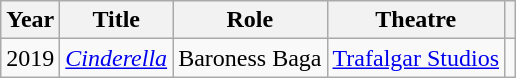<table class="wikitable">
<tr>
<th>Year</th>
<th>Title</th>
<th>Role</th>
<th>Theatre</th>
<th></th>
</tr>
<tr>
<td>2019</td>
<td><em><a href='#'>Cinderella</a></em></td>
<td>Baroness Baga</td>
<td><a href='#'>Trafalgar Studios</a></td>
<td></td>
</tr>
</table>
